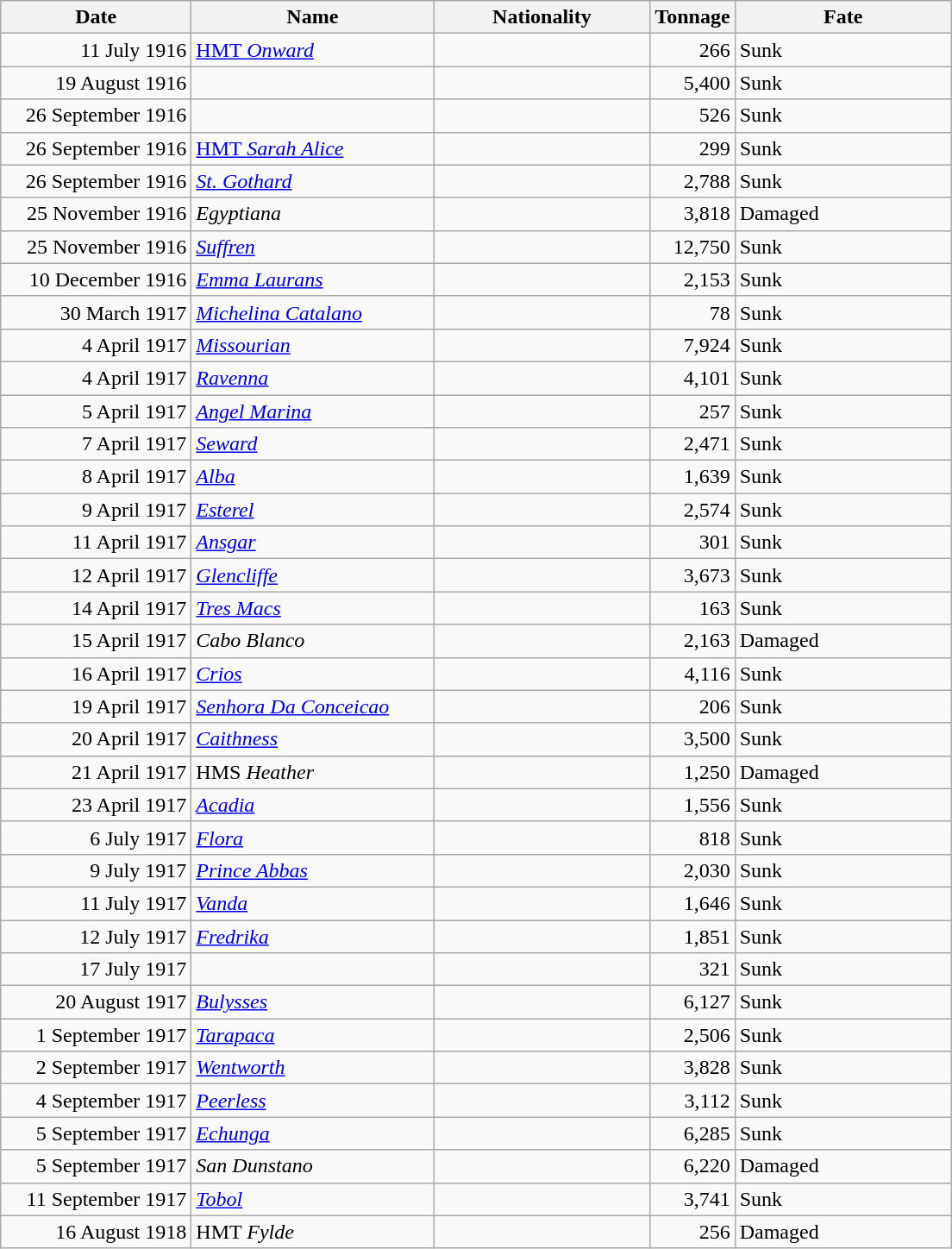<table class="wikitable sortable">
<tr>
<th width="140px">Date</th>
<th width="180px">Name</th>
<th width="160px">Nationality</th>
<th width="25px">Tonnage</th>
<th width="160px">Fate</th>
</tr>
<tr>
<td align="right">11 July 1916</td>
<td align="left"><a href='#'>HMT <em>Onward</em></a></td>
<td align="left"></td>
<td align="right">266</td>
<td align="left">Sunk</td>
</tr>
<tr>
<td align="right">19 August 1916</td>
<td align="left"></td>
<td align="left"></td>
<td align="right">5,400</td>
<td align="left">Sunk</td>
</tr>
<tr>
<td align="right">26 September 1916</td>
<td align="left"></td>
<td align="left"></td>
<td align="right">526</td>
<td align="left">Sunk</td>
</tr>
<tr>
<td align="right">26 September 1916</td>
<td align="left"><a href='#'>HMT <em>Sarah Alice</em></a></td>
<td align="left"></td>
<td align="right">299</td>
<td align="left">Sunk</td>
</tr>
<tr>
<td align="right">26 September 1916</td>
<td align="left"><a href='#'><em>St. Gothard</em></a></td>
<td align="left"></td>
<td align="right">2,788</td>
<td align="left">Sunk</td>
</tr>
<tr>
<td align="right">25 November 1916</td>
<td align="left"><em>Egyptiana</em></td>
<td align="left"></td>
<td align="right">3,818</td>
<td align="left">Damaged</td>
</tr>
<tr>
<td align="right">25 November 1916</td>
<td align="left"><a href='#'><em>Suffren</em></a></td>
<td align="left"></td>
<td align="right">12,750</td>
<td align="left">Sunk</td>
</tr>
<tr>
<td align="right">10 December 1916</td>
<td align="left"><a href='#'><em>Emma Laurans</em></a></td>
<td align="left"></td>
<td align="right">2,153</td>
<td align="left">Sunk</td>
</tr>
<tr>
<td align="right">30 March 1917</td>
<td align="left"><a href='#'><em>Michelina Catalano</em></a></td>
<td align="left"></td>
<td align="right">78</td>
<td align="left">Sunk</td>
</tr>
<tr>
<td align="right">4 April 1917</td>
<td align="left"><a href='#'><em>Missourian</em></a></td>
<td align="left"></td>
<td align="right">7,924</td>
<td align="left">Sunk</td>
</tr>
<tr>
<td align="right">4 April 1917</td>
<td align="left"><a href='#'><em>Ravenna</em></a></td>
<td align="left"></td>
<td align="right">4,101</td>
<td align="left">Sunk</td>
</tr>
<tr>
<td align="right">5 April 1917</td>
<td align="left"><a href='#'><em>Angel Marina</em></a></td>
<td align="left"></td>
<td align="right">257</td>
<td align="left">Sunk</td>
</tr>
<tr>
<td align="right">7 April 1917</td>
<td align="left"><a href='#'><em>Seward</em></a></td>
<td align="left"></td>
<td align="right">2,471</td>
<td align="left">Sunk</td>
</tr>
<tr>
<td align="right">8 April 1917</td>
<td align="left"><a href='#'><em>Alba</em></a></td>
<td align="left"></td>
<td align="right">1,639</td>
<td align="left">Sunk</td>
</tr>
<tr>
<td align="right">9 April 1917</td>
<td align="left"><a href='#'><em>Esterel</em></a></td>
<td align="left"></td>
<td align="right">2,574</td>
<td align="left">Sunk</td>
</tr>
<tr>
<td align="right">11 April 1917</td>
<td align="left"><a href='#'><em>Ansgar</em></a></td>
<td align="left"></td>
<td align="right">301</td>
<td align="left">Sunk</td>
</tr>
<tr>
<td align="right">12 April 1917</td>
<td align="left"><a href='#'><em>Glencliffe</em></a></td>
<td align="left"></td>
<td align="right">3,673</td>
<td align="left">Sunk</td>
</tr>
<tr>
<td align="right">14 April 1917</td>
<td align="left"><a href='#'><em>Tres Macs</em></a></td>
<td align="left"></td>
<td align="right">163</td>
<td align="left">Sunk</td>
</tr>
<tr>
<td align="right">15 April 1917</td>
<td align="left"><em>Cabo Blanco</em></td>
<td align="left"></td>
<td align="right">2,163</td>
<td align="left">Damaged</td>
</tr>
<tr>
<td align="right">16 April 1917</td>
<td align="left"><a href='#'><em>Crios</em></a></td>
<td align="left"></td>
<td align="right">4,116</td>
<td align="left">Sunk</td>
</tr>
<tr>
<td align="right">19 April 1917</td>
<td align="left"><a href='#'><em>Senhora Da Conceicao</em></a></td>
<td align="left"></td>
<td align="right">206</td>
<td align="left">Sunk</td>
</tr>
<tr>
<td align="right">20 April 1917</td>
<td align="left"><a href='#'><em>Caithness</em></a></td>
<td align="left"></td>
<td align="right">3,500</td>
<td align="left">Sunk</td>
</tr>
<tr>
<td align="right">21 April 1917</td>
<td align="left">HMS <em>Heather</em></td>
<td align="left"></td>
<td align="right">1,250</td>
<td align="left">Damaged</td>
</tr>
<tr>
<td align="right">23 April 1917</td>
<td align="left"><a href='#'><em>Acadia</em></a></td>
<td align="left"></td>
<td align="right">1,556</td>
<td align="left">Sunk</td>
</tr>
<tr>
<td align="right">6 July 1917</td>
<td align="left"><a href='#'><em>Flora</em></a></td>
<td align="left"></td>
<td align="right">818</td>
<td align="left">Sunk</td>
</tr>
<tr>
<td align="right">9 July 1917</td>
<td align="left"><a href='#'><em>Prince Abbas</em></a></td>
<td align="left"></td>
<td align="right">2,030</td>
<td align="left">Sunk</td>
</tr>
<tr>
<td align="right">11 July 1917</td>
<td align="left"><a href='#'><em>Vanda</em></a></td>
<td align="left"></td>
<td align="right">1,646</td>
<td align="left">Sunk</td>
</tr>
<tr>
<td align="right">12 July 1917</td>
<td align="left"><a href='#'><em>Fredrika</em></a></td>
<td align="left"></td>
<td align="right">1,851</td>
<td align="left">Sunk</td>
</tr>
<tr>
<td align="right">17 July 1917</td>
<td align="left"></td>
<td align="left"></td>
<td align="right">321</td>
<td align="left">Sunk</td>
</tr>
<tr>
<td align="right">20 August 1917</td>
<td align="left"><a href='#'><em>Bulysses</em></a></td>
<td align="left"></td>
<td align="right">6,127</td>
<td align="left">Sunk</td>
</tr>
<tr>
<td align="right">1 September 1917</td>
<td align="left"><a href='#'><em>Tarapaca</em></a></td>
<td align="left"></td>
<td align="right">2,506</td>
<td align="left">Sunk</td>
</tr>
<tr>
<td align="right">2 September 1917</td>
<td align="left"><a href='#'><em>Wentworth</em></a></td>
<td align="left"></td>
<td align="right">3,828</td>
<td align="left">Sunk</td>
</tr>
<tr>
<td align="right">4 September 1917</td>
<td align="left"><a href='#'><em>Peerless</em></a></td>
<td align="left"></td>
<td align="right">3,112</td>
<td align="left">Sunk</td>
</tr>
<tr>
<td align="right">5 September 1917</td>
<td align="left"><a href='#'><em>Echunga</em></a></td>
<td align="left"></td>
<td align="right">6,285</td>
<td align="left">Sunk</td>
</tr>
<tr>
<td align="right">5 September 1917</td>
<td align="left"><em>San Dunstano</em></td>
<td align="left"></td>
<td align="right">6,220</td>
<td align="left">Damaged</td>
</tr>
<tr>
<td align="right">11 September 1917</td>
<td align="left"><a href='#'><em>Tobol</em></a></td>
<td align="left"></td>
<td align="right">3,741</td>
<td align="left">Sunk</td>
</tr>
<tr>
<td align="right">16 August 1918</td>
<td align="left">HMT <em>Fylde</em></td>
<td align="left"></td>
<td align="right">256</td>
<td align="left">Damaged</td>
</tr>
</table>
